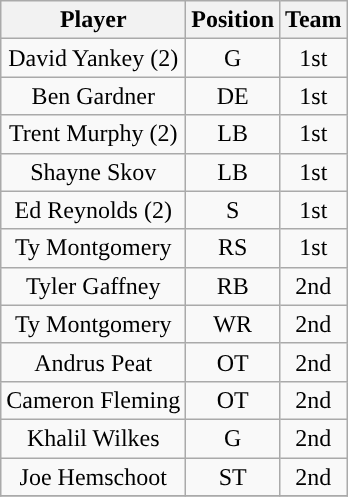<table class="wikitable sortable sortable" style="text-align: center">
<tr>
<th>Player</th>
<th>Position</th>
<th>Team</th>
</tr>
<tr>
<td>David Yankey (2)</td>
<td>G</td>
<td>1st</td>
</tr>
<tr>
<td>Ben Gardner</td>
<td>DE</td>
<td>1st</td>
</tr>
<tr>
<td>Trent Murphy (2)</td>
<td>LB</td>
<td>1st</td>
</tr>
<tr>
<td>Shayne Skov</td>
<td>LB</td>
<td>1st</td>
</tr>
<tr>
<td>Ed Reynolds (2)</td>
<td>S</td>
<td>1st</td>
</tr>
<tr>
<td>Ty Montgomery</td>
<td>RS</td>
<td>1st</td>
</tr>
<tr>
<td>Tyler Gaffney</td>
<td>RB</td>
<td>2nd</td>
</tr>
<tr>
<td>Ty Montgomery</td>
<td>WR</td>
<td>2nd</td>
</tr>
<tr>
<td>Andrus Peat</td>
<td>OT</td>
<td>2nd</td>
</tr>
<tr>
<td>Cameron Fleming</td>
<td>OT</td>
<td>2nd</td>
</tr>
<tr>
<td>Khalil Wilkes</td>
<td>G</td>
<td>2nd</td>
</tr>
<tr>
<td>Joe Hemschoot</td>
<td>ST</td>
<td>2nd</td>
</tr>
<tr>
</tr>
</table>
